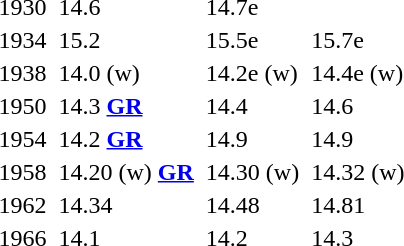<table>
<tr>
<td>1930</td>
<td></td>
<td>14.6</td>
<td></td>
<td>14.7e</td>
<td></td>
<td></td>
</tr>
<tr>
<td>1934</td>
<td></td>
<td>15.2</td>
<td></td>
<td>15.5e</td>
<td></td>
<td>15.7e</td>
</tr>
<tr>
<td>1938</td>
<td></td>
<td>14.0 (w)</td>
<td></td>
<td>14.2e (w)</td>
<td></td>
<td>14.4e (w)</td>
</tr>
<tr>
<td>1950</td>
<td></td>
<td>14.3 <strong><a href='#'>GR</a></strong></td>
<td></td>
<td>14.4</td>
<td></td>
<td>14.6</td>
</tr>
<tr>
<td>1954</td>
<td></td>
<td>14.2 <strong><a href='#'>GR</a></strong></td>
<td></td>
<td>14.9</td>
<td></td>
<td>14.9</td>
</tr>
<tr>
<td>1958</td>
<td></td>
<td>14.20 (w) <strong><a href='#'>GR</a></strong></td>
<td></td>
<td>14.30 (w)</td>
<td></td>
<td>14.32 (w)</td>
</tr>
<tr>
<td>1962</td>
<td></td>
<td>14.34</td>
<td></td>
<td>14.48</td>
<td></td>
<td>14.81</td>
</tr>
<tr>
<td>1966</td>
<td></td>
<td>14.1</td>
<td></td>
<td>14.2</td>
<td></td>
<td>14.3</td>
</tr>
</table>
